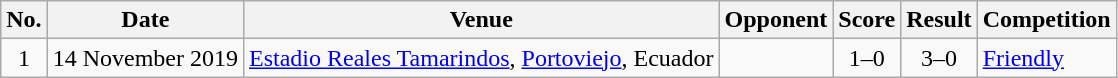<table class="wikitable sortable">
<tr>
<th scope="col">No.</th>
<th scope="col">Date</th>
<th scope="col">Venue</th>
<th scope="col">Opponent</th>
<th scope="col">Score</th>
<th scope="col">Result</th>
<th scope="col">Competition</th>
</tr>
<tr>
<td align="center">1</td>
<td>14 November 2019</td>
<td><a href='#'>Estadio Reales Tamarindos</a>, <a href='#'>Portoviejo</a>, Ecuador</td>
<td></td>
<td align="center">1–0</td>
<td align="center">3–0</td>
<td><a href='#'>Friendly</a></td>
</tr>
</table>
